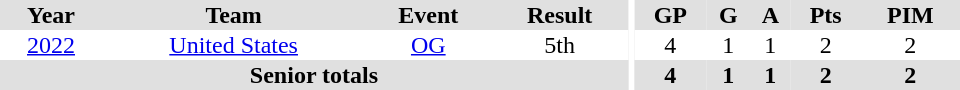<table border="0" cellpadding="1" cellspacing="0" ID="Table3" style="text-align:center; width:40em;">
<tr bgcolor="#e0e0e0">
<th>Year</th>
<th>Team</th>
<th>Event</th>
<th>Result</th>
<th rowspan="98" bgcolor="#ffffff"></th>
<th>GP</th>
<th>G</th>
<th>A</th>
<th>Pts</th>
<th>PIM</th>
</tr>
<tr>
<td><a href='#'>2022</a></td>
<td><a href='#'>United States</a></td>
<td><a href='#'>OG</a></td>
<td>5th</td>
<td>4</td>
<td>1</td>
<td>1</td>
<td>2</td>
<td>2</td>
</tr>
<tr bgcolor="#e0e0e0">
<th colspan="4">Senior totals</th>
<th>4</th>
<th>1</th>
<th>1</th>
<th>2</th>
<th>2</th>
</tr>
</table>
